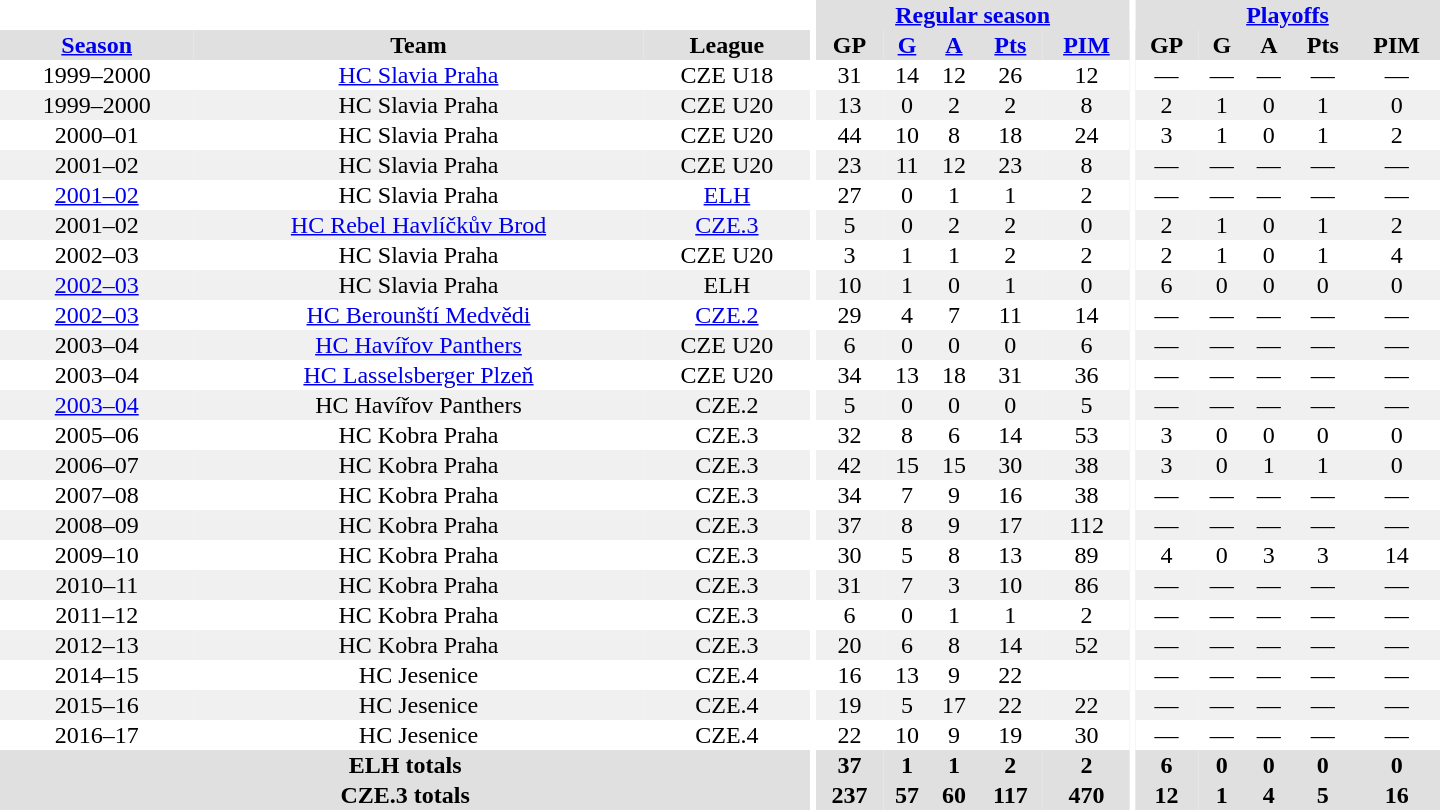<table border="0" cellpadding="1" cellspacing="0" style="text-align:center; width:60em">
<tr bgcolor="#e0e0e0">
<th colspan="3" bgcolor="#ffffff"></th>
<th rowspan="99" bgcolor="#ffffff"></th>
<th colspan="5"><a href='#'>Regular season</a></th>
<th rowspan="99" bgcolor="#ffffff"></th>
<th colspan="5"><a href='#'>Playoffs</a></th>
</tr>
<tr bgcolor="#e0e0e0">
<th><a href='#'>Season</a></th>
<th>Team</th>
<th>League</th>
<th>GP</th>
<th><a href='#'>G</a></th>
<th><a href='#'>A</a></th>
<th><a href='#'>Pts</a></th>
<th><a href='#'>PIM</a></th>
<th>GP</th>
<th>G</th>
<th>A</th>
<th>Pts</th>
<th>PIM</th>
</tr>
<tr>
<td>1999–2000</td>
<td><a href='#'>HC Slavia Praha</a></td>
<td>CZE U18</td>
<td>31</td>
<td>14</td>
<td>12</td>
<td>26</td>
<td>12</td>
<td>—</td>
<td>—</td>
<td>—</td>
<td>—</td>
<td>—</td>
</tr>
<tr bgcolor="#f0f0f0">
<td>1999–2000</td>
<td>HC Slavia Praha</td>
<td>CZE U20</td>
<td>13</td>
<td>0</td>
<td>2</td>
<td>2</td>
<td>8</td>
<td>2</td>
<td>1</td>
<td>0</td>
<td>1</td>
<td>0</td>
</tr>
<tr>
<td>2000–01</td>
<td>HC Slavia Praha</td>
<td>CZE U20</td>
<td>44</td>
<td>10</td>
<td>8</td>
<td>18</td>
<td>24</td>
<td>3</td>
<td>1</td>
<td>0</td>
<td>1</td>
<td>2</td>
</tr>
<tr bgcolor="#f0f0f0">
<td>2001–02</td>
<td>HC Slavia Praha</td>
<td>CZE U20</td>
<td>23</td>
<td>11</td>
<td>12</td>
<td>23</td>
<td>8</td>
<td>—</td>
<td>—</td>
<td>—</td>
<td>—</td>
<td>—</td>
</tr>
<tr>
<td><a href='#'>2001–02</a></td>
<td>HC Slavia Praha</td>
<td><a href='#'>ELH</a></td>
<td>27</td>
<td>0</td>
<td>1</td>
<td>1</td>
<td>2</td>
<td>—</td>
<td>—</td>
<td>—</td>
<td>—</td>
<td>—</td>
</tr>
<tr bgcolor="#f0f0f0">
<td>2001–02</td>
<td><a href='#'>HC Rebel Havlíčkův Brod</a></td>
<td><a href='#'>CZE.3</a></td>
<td>5</td>
<td>0</td>
<td>2</td>
<td>2</td>
<td>0</td>
<td>2</td>
<td>1</td>
<td>0</td>
<td>1</td>
<td>2</td>
</tr>
<tr>
<td>2002–03</td>
<td>HC Slavia Praha</td>
<td>CZE U20</td>
<td>3</td>
<td>1</td>
<td>1</td>
<td>2</td>
<td>2</td>
<td>2</td>
<td>1</td>
<td>0</td>
<td>1</td>
<td>4</td>
</tr>
<tr bgcolor="#f0f0f0">
<td><a href='#'>2002–03</a></td>
<td>HC Slavia Praha</td>
<td>ELH</td>
<td>10</td>
<td>1</td>
<td>0</td>
<td>1</td>
<td>0</td>
<td>6</td>
<td>0</td>
<td>0</td>
<td>0</td>
<td>0</td>
</tr>
<tr>
<td><a href='#'>2002–03</a></td>
<td><a href='#'>HC Berounští Medvědi</a></td>
<td><a href='#'>CZE.2</a></td>
<td>29</td>
<td>4</td>
<td>7</td>
<td>11</td>
<td>14</td>
<td>—</td>
<td>—</td>
<td>—</td>
<td>—</td>
<td>—</td>
</tr>
<tr bgcolor="#f0f0f0">
<td>2003–04</td>
<td><a href='#'>HC Havířov Panthers</a></td>
<td>CZE U20</td>
<td>6</td>
<td>0</td>
<td>0</td>
<td>0</td>
<td>6</td>
<td>—</td>
<td>—</td>
<td>—</td>
<td>—</td>
<td>—</td>
</tr>
<tr>
<td>2003–04</td>
<td><a href='#'>HC Lasselsberger Plzeň</a></td>
<td>CZE U20</td>
<td>34</td>
<td>13</td>
<td>18</td>
<td>31</td>
<td>36</td>
<td>—</td>
<td>—</td>
<td>—</td>
<td>—</td>
<td>—</td>
</tr>
<tr bgcolor="#f0f0f0">
<td><a href='#'>2003–04</a></td>
<td>HC Havířov Panthers</td>
<td>CZE.2</td>
<td>5</td>
<td>0</td>
<td>0</td>
<td>0</td>
<td>5</td>
<td>—</td>
<td>—</td>
<td>—</td>
<td>—</td>
<td>—</td>
</tr>
<tr>
<td>2005–06</td>
<td>HC Kobra Praha</td>
<td>CZE.3</td>
<td>32</td>
<td>8</td>
<td>6</td>
<td>14</td>
<td>53</td>
<td>3</td>
<td>0</td>
<td>0</td>
<td>0</td>
<td>0</td>
</tr>
<tr bgcolor="#f0f0f0">
<td>2006–07</td>
<td>HC Kobra Praha</td>
<td>CZE.3</td>
<td>42</td>
<td>15</td>
<td>15</td>
<td>30</td>
<td>38</td>
<td>3</td>
<td>0</td>
<td>1</td>
<td>1</td>
<td>0</td>
</tr>
<tr>
<td>2007–08</td>
<td>HC Kobra Praha</td>
<td>CZE.3</td>
<td>34</td>
<td>7</td>
<td>9</td>
<td>16</td>
<td>38</td>
<td>—</td>
<td>—</td>
<td>—</td>
<td>—</td>
<td>—</td>
</tr>
<tr bgcolor="#f0f0f0">
<td>2008–09</td>
<td>HC Kobra Praha</td>
<td>CZE.3</td>
<td>37</td>
<td>8</td>
<td>9</td>
<td>17</td>
<td>112</td>
<td>—</td>
<td>—</td>
<td>—</td>
<td>—</td>
<td>—</td>
</tr>
<tr>
<td>2009–10</td>
<td>HC Kobra Praha</td>
<td>CZE.3</td>
<td>30</td>
<td>5</td>
<td>8</td>
<td>13</td>
<td>89</td>
<td>4</td>
<td>0</td>
<td>3</td>
<td>3</td>
<td>14</td>
</tr>
<tr bgcolor="#f0f0f0">
<td>2010–11</td>
<td>HC Kobra Praha</td>
<td>CZE.3</td>
<td>31</td>
<td>7</td>
<td>3</td>
<td>10</td>
<td>86</td>
<td>—</td>
<td>—</td>
<td>—</td>
<td>—</td>
<td>—</td>
</tr>
<tr>
<td>2011–12</td>
<td>HC Kobra Praha</td>
<td>CZE.3</td>
<td>6</td>
<td>0</td>
<td>1</td>
<td>1</td>
<td>2</td>
<td>—</td>
<td>—</td>
<td>—</td>
<td>—</td>
<td>—</td>
</tr>
<tr bgcolor="#f0f0f0">
<td>2012–13</td>
<td>HC Kobra Praha</td>
<td>CZE.3</td>
<td>20</td>
<td>6</td>
<td>8</td>
<td>14</td>
<td>52</td>
<td>—</td>
<td>—</td>
<td>—</td>
<td>—</td>
<td>—</td>
</tr>
<tr>
<td>2014–15</td>
<td>HC Jesenice</td>
<td>CZE.4</td>
<td>16</td>
<td>13</td>
<td>9</td>
<td>22</td>
<td></td>
<td>—</td>
<td>—</td>
<td>—</td>
<td>—</td>
<td>—</td>
</tr>
<tr bgcolor="#f0f0f0">
<td>2015–16</td>
<td>HC Jesenice</td>
<td>CZE.4</td>
<td>19</td>
<td>5</td>
<td>17</td>
<td>22</td>
<td>22</td>
<td>—</td>
<td>—</td>
<td>—</td>
<td>—</td>
<td>—</td>
</tr>
<tr>
<td>2016–17</td>
<td>HC Jesenice</td>
<td>CZE.4</td>
<td>22</td>
<td>10</td>
<td>9</td>
<td>19</td>
<td>30</td>
<td>—</td>
<td>—</td>
<td>—</td>
<td>—</td>
<td>—</td>
</tr>
<tr bgcolor="#e0e0e0">
<th colspan="3">ELH totals</th>
<th>37</th>
<th>1</th>
<th>1</th>
<th>2</th>
<th>2</th>
<th>6</th>
<th>0</th>
<th>0</th>
<th>0</th>
<th>0</th>
</tr>
<tr bgcolor="#e0e0e0">
<th colspan="3">CZE.3 totals</th>
<th>237</th>
<th>57</th>
<th>60</th>
<th>117</th>
<th>470</th>
<th>12</th>
<th>1</th>
<th>4</th>
<th>5</th>
<th>16</th>
</tr>
</table>
